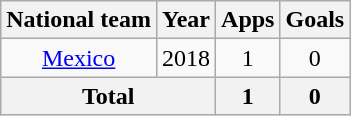<table class="wikitable" style="text-align: center;">
<tr>
<th>National team</th>
<th>Year</th>
<th>Apps</th>
<th>Goals</th>
</tr>
<tr>
<td rowspan="1" valign="center"><a href='#'>Mexico</a></td>
<td>2018</td>
<td>1</td>
<td>0</td>
</tr>
<tr>
<th colspan="2">Total</th>
<th>1</th>
<th>0</th>
</tr>
</table>
